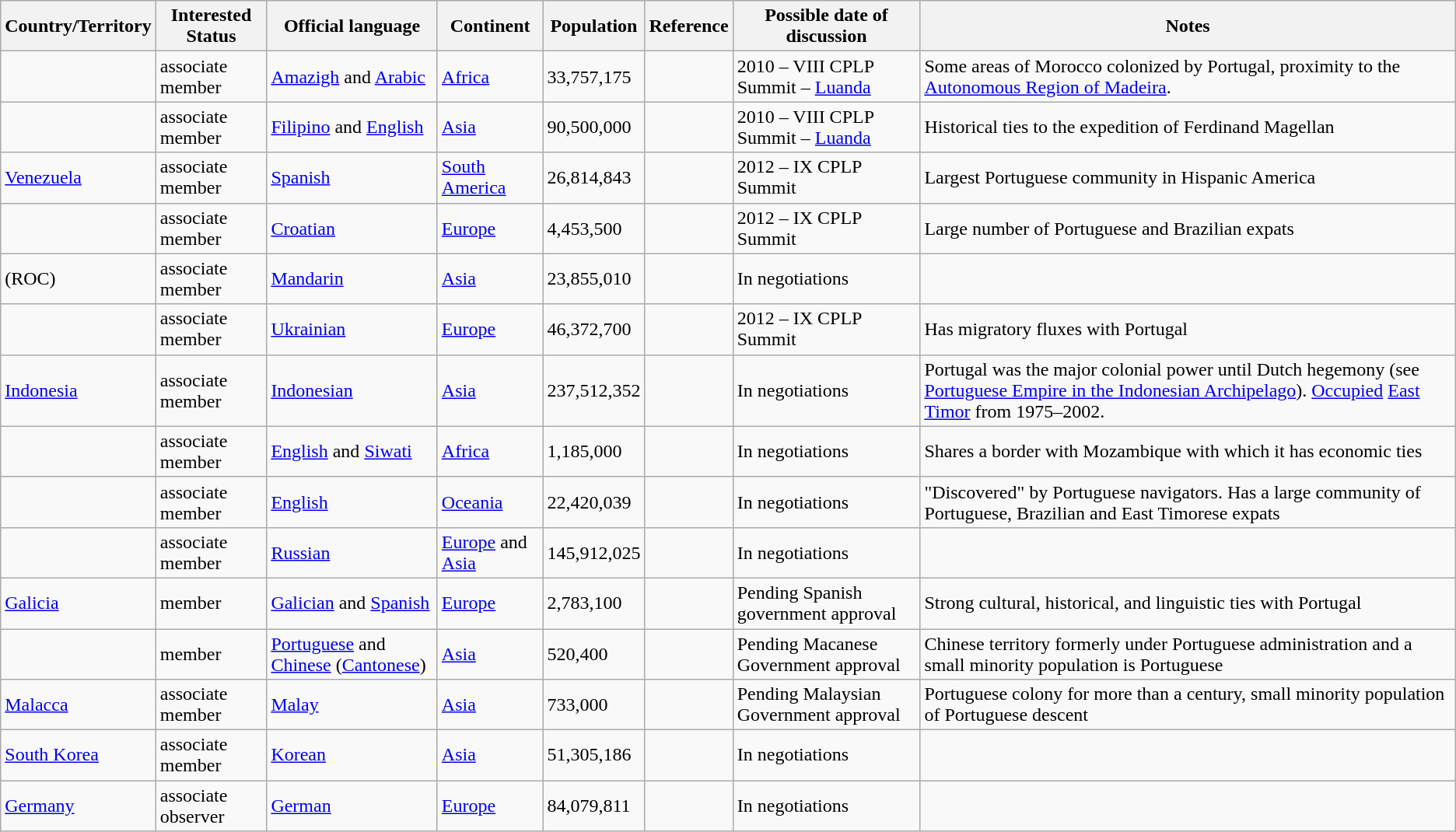<table class="wikitable sortable">
<tr>
<th>Country/Territory</th>
<th>Interested Status</th>
<th>Official language</th>
<th>Continent</th>
<th>Population</th>
<th>Reference</th>
<th>Possible date of discussion</th>
<th>Notes</th>
</tr>
<tr>
<td></td>
<td>associate member</td>
<td><a href='#'>Amazigh</a> and <a href='#'>Arabic</a></td>
<td><a href='#'>Africa</a></td>
<td>33,757,175</td>
<td></td>
<td>2010 – VIII CPLP Summit –  <a href='#'>Luanda</a></td>
<td>Some areas of Morocco colonized by Portugal, proximity to the  <a href='#'>Autonomous Region of Madeira</a>.</td>
</tr>
<tr>
<td></td>
<td>associate member</td>
<td><a href='#'>Filipino</a> and <a href='#'>English</a></td>
<td><a href='#'>Asia</a></td>
<td>90,500,000</td>
<td></td>
<td>2010 – VIII CPLP Summit –  <a href='#'>Luanda</a></td>
<td>Historical ties to the expedition of Ferdinand Magellan</td>
</tr>
<tr>
<td> <a href='#'>Venezuela</a></td>
<td>associate member</td>
<td><a href='#'>Spanish</a></td>
<td><a href='#'>South America</a></td>
<td>26,814,843</td>
<td></td>
<td>2012 – IX CPLP Summit</td>
<td>Largest Portuguese community in Hispanic America</td>
</tr>
<tr>
<td></td>
<td>associate member</td>
<td><a href='#'>Croatian</a></td>
<td><a href='#'>Europe</a></td>
<td>4,453,500</td>
<td></td>
<td>2012 – IX CPLP Summit</td>
<td>Large number of Portuguese and Brazilian expats</td>
</tr>
<tr>
<td> (ROC)</td>
<td>associate member</td>
<td><a href='#'>Mandarin</a></td>
<td><a href='#'>Asia</a></td>
<td>23,855,010</td>
<td></td>
<td>In negotiations</td>
<td></td>
</tr>
<tr>
<td></td>
<td>associate member</td>
<td><a href='#'>Ukrainian</a></td>
<td><a href='#'>Europe</a></td>
<td>46,372,700</td>
<td></td>
<td>2012 – IX CPLP Summit</td>
<td>Has migratory fluxes with Portugal</td>
</tr>
<tr>
<td> <a href='#'>Indonesia</a></td>
<td>associate member</td>
<td><a href='#'>Indonesian</a></td>
<td><a href='#'>Asia</a></td>
<td>237,512,352</td>
<td></td>
<td>In negotiations</td>
<td>Portugal was the major colonial power until Dutch hegemony (see <a href='#'>Portuguese Empire in the Indonesian Archipelago</a>). <a href='#'>Occupied</a> <a href='#'>East Timor</a> from 1975–2002.</td>
</tr>
<tr>
<td></td>
<td>associate member</td>
<td><a href='#'>English</a> and <a href='#'>Siwati</a></td>
<td><a href='#'>Africa</a></td>
<td>1,185,000</td>
<td></td>
<td>In negotiations</td>
<td>Shares a border with Mozambique with which it has economic ties</td>
</tr>
<tr>
<td></td>
<td>associate member</td>
<td><a href='#'>English</a></td>
<td><a href='#'>Oceania</a></td>
<td>22,420,039</td>
<td></td>
<td>In negotiations</td>
<td>"Discovered" by Portuguese navigators. Has a large community of Portuguese, Brazilian and East Timorese expats</td>
</tr>
<tr>
<td></td>
<td>associate member</td>
<td><a href='#'>Russian</a></td>
<td><a href='#'>Europe</a> and <a href='#'>Asia</a></td>
<td>145,912,025</td>
<td></td>
<td>In negotiations</td>
<td></td>
</tr>
<tr>
<td> <a href='#'>Galicia</a></td>
<td>member</td>
<td><a href='#'>Galician</a> and <a href='#'>Spanish</a></td>
<td><a href='#'>Europe</a></td>
<td>2,783,100</td>
<td></td>
<td>Pending Spanish government approval</td>
<td>Strong cultural, historical, and linguistic ties with Portugal</td>
</tr>
<tr>
<td></td>
<td>member</td>
<td><a href='#'>Portuguese</a> and <a href='#'>Chinese</a> (<a href='#'>Cantonese</a>)</td>
<td><a href='#'>Asia</a></td>
<td>520,400</td>
<td></td>
<td>Pending Macanese Government approval</td>
<td>Chinese territory formerly under Portuguese administration and a small minority population is Portuguese</td>
</tr>
<tr>
<td> <a href='#'>Malacca</a></td>
<td>associate member</td>
<td><a href='#'>Malay</a></td>
<td><a href='#'>Asia</a></td>
<td>733,000</td>
<td></td>
<td>Pending Malaysian Government approval</td>
<td>Portuguese colony for more than a century, small minority population of Portuguese descent</td>
</tr>
<tr>
<td> <a href='#'>South Korea</a></td>
<td>associate member</td>
<td><a href='#'>Korean</a></td>
<td><a href='#'>Asia</a></td>
<td>51,305,186</td>
<td></td>
<td>In negotiations</td>
<td></td>
</tr>
<tr>
<td> <a href='#'>Germany</a></td>
<td>associate observer</td>
<td><a href='#'>German</a></td>
<td><a href='#'>Europe</a></td>
<td>84,079,811</td>
<td></td>
<td>In negotiations</td>
<td></td>
</tr>
</table>
